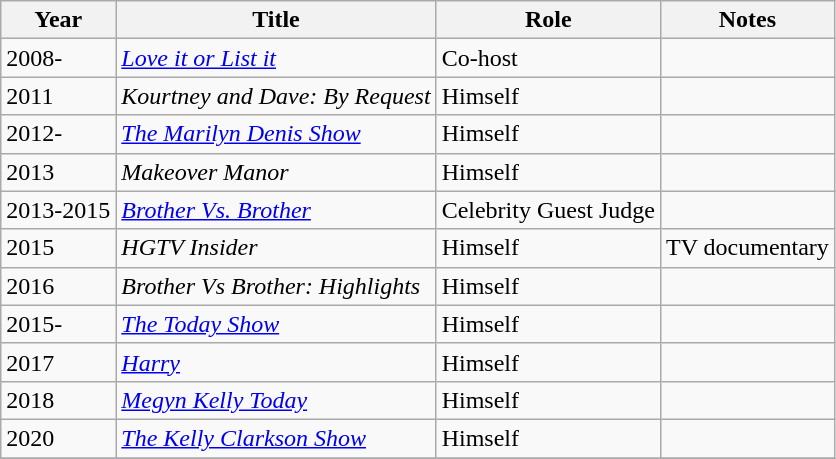<table class="wikitable sortable">
<tr>
<th>Year</th>
<th>Title</th>
<th>Role</th>
<th class="unsortable">Notes</th>
</tr>
<tr>
<td>2008-</td>
<td><em><a href='#'>Love it or List it</a></em></td>
<td>Co-host</td>
<td></td>
</tr>
<tr>
<td>2011</td>
<td><em>Kourtney and Dave: By Request</em></td>
<td>Himself</td>
<td></td>
</tr>
<tr>
<td>2012-</td>
<td><em><a href='#'>The Marilyn Denis Show</a></em></td>
<td>Himself</td>
<td></td>
</tr>
<tr>
<td>2013</td>
<td><em>Makeover Manor</em></td>
<td>Himself</td>
<td></td>
</tr>
<tr>
<td>2013-2015</td>
<td><em><a href='#'>Brother Vs. Brother</a></em></td>
<td>Celebrity Guest Judge</td>
<td></td>
</tr>
<tr>
<td>2015</td>
<td><em>HGTV Insider</em></td>
<td>Himself</td>
<td>TV documentary</td>
</tr>
<tr>
<td>2016</td>
<td><em>Brother Vs Brother: Highlights</em></td>
<td>Himself</td>
<td></td>
</tr>
<tr>
<td>2015-</td>
<td><em><a href='#'>The Today Show</a></em></td>
<td>Himself</td>
<td></td>
</tr>
<tr>
<td>2017</td>
<td><em><a href='#'>Harry</a></em></td>
<td>Himself</td>
<td></td>
</tr>
<tr>
<td>2018</td>
<td><em><a href='#'>Megyn Kelly Today</a></em></td>
<td>Himself</td>
<td></td>
</tr>
<tr>
<td>2020</td>
<td><em><a href='#'>The Kelly Clarkson Show</a></em></td>
<td>Himself</td>
<td></td>
</tr>
<tr>
</tr>
</table>
